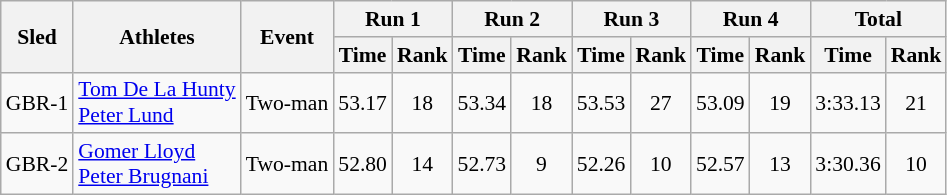<table class="wikitable" border="1" style="font-size:90%">
<tr>
<th rowspan="2">Sled</th>
<th rowspan="2">Athletes</th>
<th rowspan="2">Event</th>
<th colspan="2">Run 1</th>
<th colspan="2">Run 2</th>
<th colspan="2">Run 3</th>
<th colspan="2">Run 4</th>
<th colspan="2">Total</th>
</tr>
<tr>
<th>Time</th>
<th>Rank</th>
<th>Time</th>
<th>Rank</th>
<th>Time</th>
<th>Rank</th>
<th>Time</th>
<th>Rank</th>
<th>Time</th>
<th>Rank</th>
</tr>
<tr>
<td align="center">GBR-1</td>
<td><a href='#'>Tom De La Hunty</a><br><a href='#'>Peter Lund</a></td>
<td>Two-man</td>
<td align="center">53.17</td>
<td align="center">18</td>
<td align="center">53.34</td>
<td align="center">18</td>
<td align="center">53.53</td>
<td align="center">27</td>
<td align="center">53.09</td>
<td align="center">19</td>
<td align="center">3:33.13</td>
<td align="center">21</td>
</tr>
<tr>
<td align="center">GBR-2</td>
<td><a href='#'>Gomer Lloyd</a><br><a href='#'>Peter Brugnani</a></td>
<td>Two-man</td>
<td align="center">52.80</td>
<td align="center">14</td>
<td align="center">52.73</td>
<td align="center">9</td>
<td align="center">52.26</td>
<td align="center">10</td>
<td align="center">52.57</td>
<td align="center">13</td>
<td align="center">3:30.36</td>
<td align="center">10</td>
</tr>
</table>
